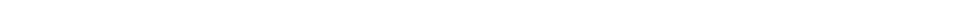<table style="width:100%; text-align:center;">
<tr style="color:white;">
<td style="background:"><strong>37</strong></td>
<td style="background:"><strong>33</strong></td>
</tr>
<tr>
<td></td>
<td></td>
</tr>
</table>
